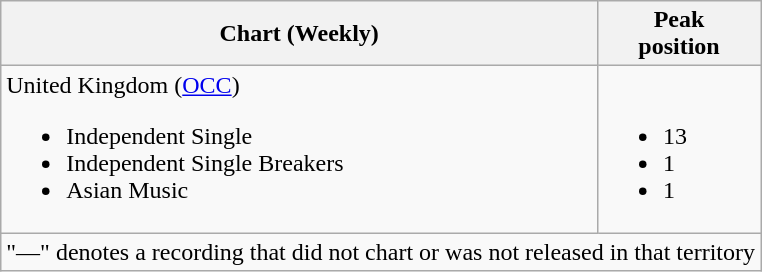<table class="wikitable plainrowheaders">
<tr>
<th scope="col">Chart (Weekly)</th>
<th scope="col">Peak<br>position</th>
</tr>
<tr>
<td>United Kingdom (<a href='#'>OCC</a>)<br><ul><li>Independent Single</li><li>Independent Single Breakers</li><li>Asian Music</li></ul></td>
<td><br><ul><li>13</li><li>1</li><li>1</li></ul></td>
</tr>
<tr>
<td colspan="3">"—" denotes a recording that did not chart or was not released in that territory</td>
</tr>
</table>
